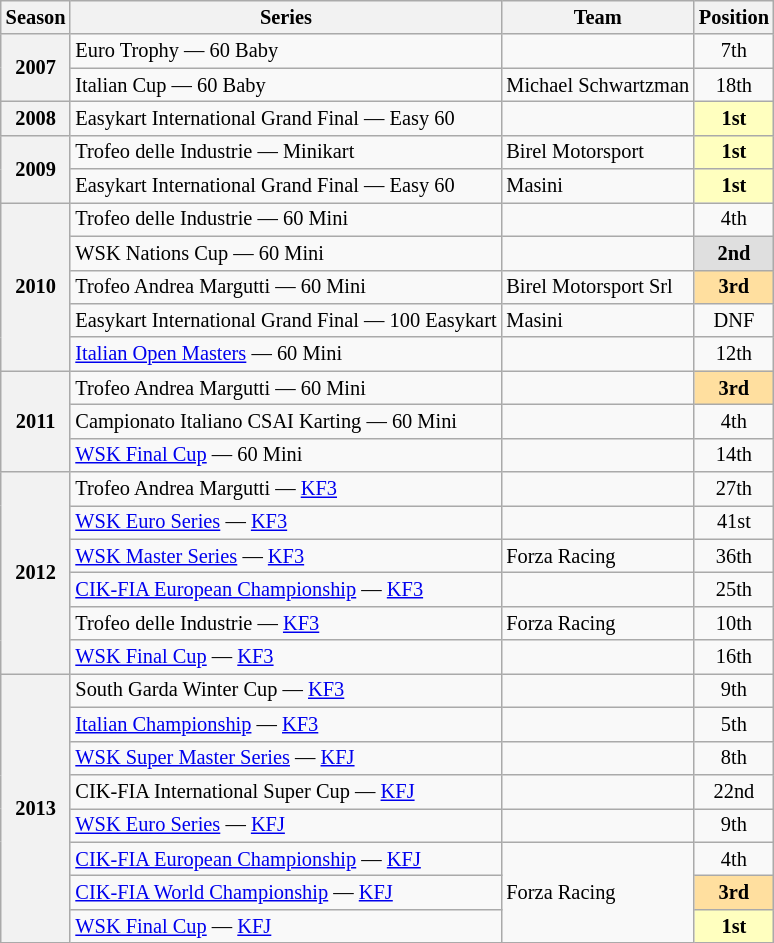<table class="wikitable" style="font-size: 85%; text-align:center">
<tr>
<th>Season</th>
<th>Series</th>
<th>Team</th>
<th>Position</th>
</tr>
<tr>
<th rowspan="2">2007</th>
<td align="left">Euro Trophy — 60 Baby</td>
<td align="left"></td>
<td>7th</td>
</tr>
<tr>
<td align="left">Italian Cup — 60 Baby</td>
<td align="left">Michael Schwartzman</td>
<td>18th</td>
</tr>
<tr>
<th>2008</th>
<td align="left">Easykart International Grand Final — Easy 60</td>
<td align="left"></td>
<td style="background:#FFFFBF;"><strong>1st</strong></td>
</tr>
<tr>
<th rowspan="2">2009</th>
<td align="left">Trofeo delle Industrie — Minikart</td>
<td align="left">Birel Motorsport</td>
<td style="background:#FFFFBF;"><strong>1st</strong></td>
</tr>
<tr>
<td align="left">Easykart International Grand Final — Easy 60</td>
<td align="left">Masini</td>
<td style="background:#FFFFBF;"><strong>1st</strong></td>
</tr>
<tr>
<th rowspan="5">2010</th>
<td align="left">Trofeo delle Industrie — 60 Mini</td>
<td align="left"></td>
<td>4th</td>
</tr>
<tr>
<td align="left">WSK Nations Cup — 60 Mini</td>
<td align="left"></td>
<td style="background:#DFDFDF;"><strong>2nd</strong></td>
</tr>
<tr>
<td align="left">Trofeo Andrea Margutti — 60 Mini</td>
<td align="left">Birel Motorsport Srl</td>
<td style="background:#FFDF9F;"><strong>3rd</strong></td>
</tr>
<tr>
<td align="left">Easykart International Grand Final — 100 Easykart</td>
<td align="left">Masini</td>
<td>DNF</td>
</tr>
<tr>
<td align="left"><a href='#'>Italian Open Masters</a> — 60 Mini</td>
<td align="left"></td>
<td>12th</td>
</tr>
<tr>
<th rowspan="3">2011</th>
<td align="left">Trofeo Andrea Margutti — 60 Mini</td>
<td align="left"></td>
<td style="background:#FFDF9F;"><strong>3rd</strong></td>
</tr>
<tr>
<td align="left">Campionato Italiano CSAI Karting — 60 Mini</td>
<td align="left"></td>
<td>4th</td>
</tr>
<tr>
<td align="left"><a href='#'>WSK Final Cup</a> — 60 Mini</td>
<td align="left"></td>
<td>14th</td>
</tr>
<tr>
<th rowspan="6">2012</th>
<td align="left">Trofeo Andrea Margutti — <a href='#'>KF3</a></td>
<td align="left"></td>
<td>27th</td>
</tr>
<tr>
<td align="left"><a href='#'>WSK Euro Series</a> — <a href='#'>KF3</a></td>
<td align="left"></td>
<td>41st</td>
</tr>
<tr>
<td align="left"><a href='#'>WSK Master Series</a> — <a href='#'>KF3</a></td>
<td align="left">Forza Racing</td>
<td>36th</td>
</tr>
<tr>
<td align="left"><a href='#'>CIK-FIA European Championship</a> — <a href='#'>KF3</a></td>
<td align="left"></td>
<td>25th</td>
</tr>
<tr>
<td align="left">Trofeo delle Industrie — <a href='#'>KF3</a></td>
<td align="left">Forza Racing</td>
<td>10th</td>
</tr>
<tr>
<td align="left"><a href='#'>WSK Final Cup</a> — <a href='#'>KF3</a></td>
<td align="left"></td>
<td>16th</td>
</tr>
<tr>
<th rowspan="8">2013</th>
<td align="left">South Garda Winter Cup — <a href='#'>KF3</a></td>
<td align="left"></td>
<td>9th</td>
</tr>
<tr>
<td align="left"><a href='#'>Italian Championship</a> — <a href='#'>KF3</a></td>
<td align="left"></td>
<td>5th</td>
</tr>
<tr>
<td align="left"><a href='#'>WSK Super Master Series</a> — <a href='#'>KFJ</a></td>
<td align="left"></td>
<td>8th</td>
</tr>
<tr>
<td align="left">CIK-FIA International Super Cup — <a href='#'>KFJ</a></td>
<td align="left"></td>
<td>22nd</td>
</tr>
<tr>
<td align="left"><a href='#'>WSK Euro Series</a> — <a href='#'>KFJ</a></td>
<td align="left"></td>
<td>9th</td>
</tr>
<tr>
<td align="left"><a href='#'>CIK-FIA European Championship</a> — <a href='#'>KFJ</a></td>
<td rowspan="3" align="left">Forza Racing</td>
<td>4th</td>
</tr>
<tr>
<td align="left"><a href='#'>CIK-FIA World Championship</a> — <a href='#'>KFJ</a></td>
<td style="background:#FFDF9F;"><strong>3rd</strong></td>
</tr>
<tr>
<td align="left"><a href='#'>WSK Final Cup</a> — <a href='#'>KFJ</a></td>
<td style="background:#FFFFBF;"><strong>1st</strong></td>
</tr>
</table>
